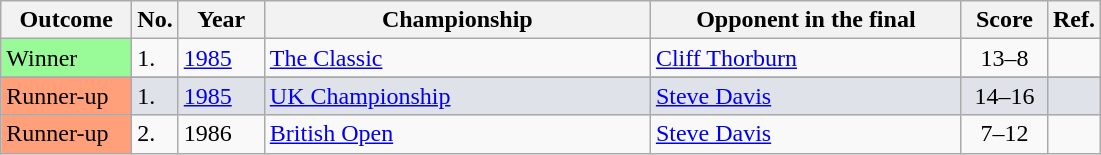<table class="wikitable sortable">
<tr>
<th width="80">Outcome</th>
<th width="20">No.</th>
<th width="50">Year</th>
<th style="width:250px;">Championship</th>
<th style="width:200px;">Opponent in the final</th>
<th style="width:50px;">Score</th>
<th>Ref.</th>
</tr>
<tr>
<td style="background:#98fb98;">Winner</td>
<td>1.</td>
<td><a href='#'>1985</a></td>
<td><a href='#'>The Classic</a></td>
<td> <a href='#'>Cliff Thorburn</a></td>
<td align="center">13–8</td>
<td></td>
</tr>
<tr>
</tr>
<tr style="background:#dfe2e9;">
<td style="background:#ffa07a;">Runner-up</td>
<td>1.</td>
<td><a href='#'>1985</a></td>
<td><a href='#'>UK Championship</a></td>
<td> <a href='#'>Steve Davis</a></td>
<td align="center">14–16</td>
<td></td>
</tr>
<tr Andorran Masters>
<td style="background:#ffa07a;">Runner-up</td>
<td>2.</td>
<td>1986</td>
<td><a href='#'>British Open</a></td>
<td> <a href='#'>Steve Davis</a></td>
<td align="center">7–12</td>
<td></td>
</tr>
</table>
